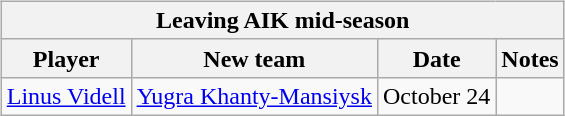<table cellspacing="10">
<tr>
<td valign="top"><br><table class="wikitable">
<tr>
<th colspan="4">Leaving AIK mid-season</th>
</tr>
<tr>
<th>Player</th>
<th>New team</th>
<th>Date</th>
<th>Notes</th>
</tr>
<tr>
<td><a href='#'>Linus Videll</a></td>
<td><a href='#'>Yugra Khanty-Mansiysk</a></td>
<td>October 24</td>
<td></td>
</tr>
</table>
</td>
</tr>
</table>
